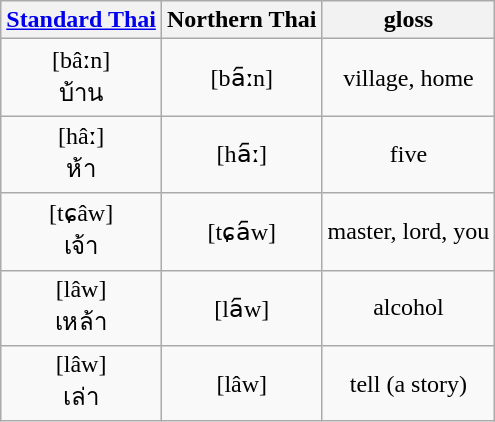<table class="wikitable" style="text-align:center">
<tr>
<th><a href='#'>Standard Thai</a></th>
<th>Northern Thai</th>
<th>gloss</th>
</tr>
<tr>
<td>[bâːn]<br>บ้าน</td>
<td>[ba᷇ːn]<br></td>
<td>village, home</td>
</tr>
<tr>
<td>[hâː]<br>ห้า</td>
<td>[ha᷇ː]<br></td>
<td>five</td>
</tr>
<tr>
<td>[tɕâw]<br>เจ้า</td>
<td>[tɕa᷇w]<br></td>
<td>master, lord, you</td>
</tr>
<tr>
<td>[lâw]<br>เหล้า</td>
<td>[la᷇w]<br></td>
<td>alcohol</td>
</tr>
<tr>
<td>[lâw]<br>เล่า</td>
<td>[lâw]<br></td>
<td>tell (a story)</td>
</tr>
</table>
